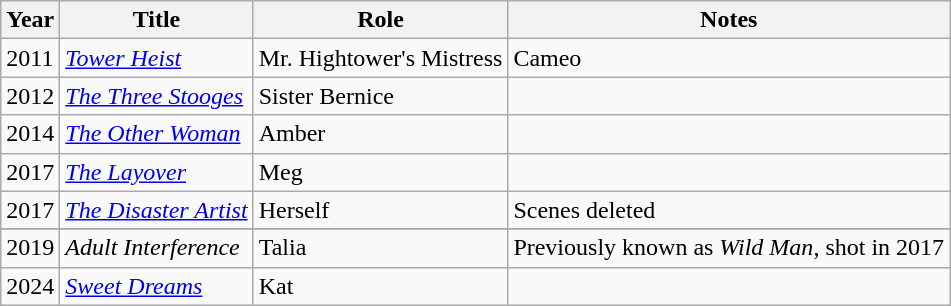<table class="wikitable sortable">
<tr>
<th>Year</th>
<th>Title</th>
<th>Role</th>
<th class="unsortable">Notes</th>
</tr>
<tr>
<td>2011</td>
<td><em><a href='#'>Tower Heist</a></em></td>
<td>Mr. Hightower's Mistress</td>
<td>Cameo</td>
</tr>
<tr>
<td>2012</td>
<td><em><a href='#'>The Three Stooges</a></em></td>
<td>Sister Bernice</td>
<td></td>
</tr>
<tr>
<td>2014</td>
<td><em><a href='#'>The Other Woman</a></em></td>
<td>Amber</td>
<td></td>
</tr>
<tr>
<td>2017</td>
<td><em><a href='#'>The Layover</a></em></td>
<td>Meg</td>
<td></td>
</tr>
<tr>
<td>2017</td>
<td><em><a href='#'>The Disaster Artist</a></em></td>
<td>Herself</td>
<td>Scenes deleted</td>
</tr>
<tr>
</tr>
<tr>
<td>2019</td>
<td><em>Adult Interference</em></td>
<td>Talia</td>
<td>Previously known as <em>Wild Man</em>, shot in 2017</td>
</tr>
<tr>
<td>2024</td>
<td><em><a href='#'>Sweet Dreams</a></em></td>
<td>Kat</td>
<td></td>
</tr>
</table>
